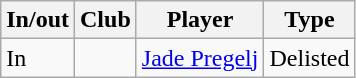<table class="wikitable plainrowheaders">
<tr>
<th scope="col"><strong>In/out</strong></th>
<th scope="col"><strong>Club</strong></th>
<th scope="col"><strong>Player</strong></th>
<th scope="col"><strong>Type</strong></th>
</tr>
<tr>
<td>In</td>
<td></td>
<td><a href='#'>Jade Pregelj</a></td>
<td>Delisted</td>
</tr>
</table>
